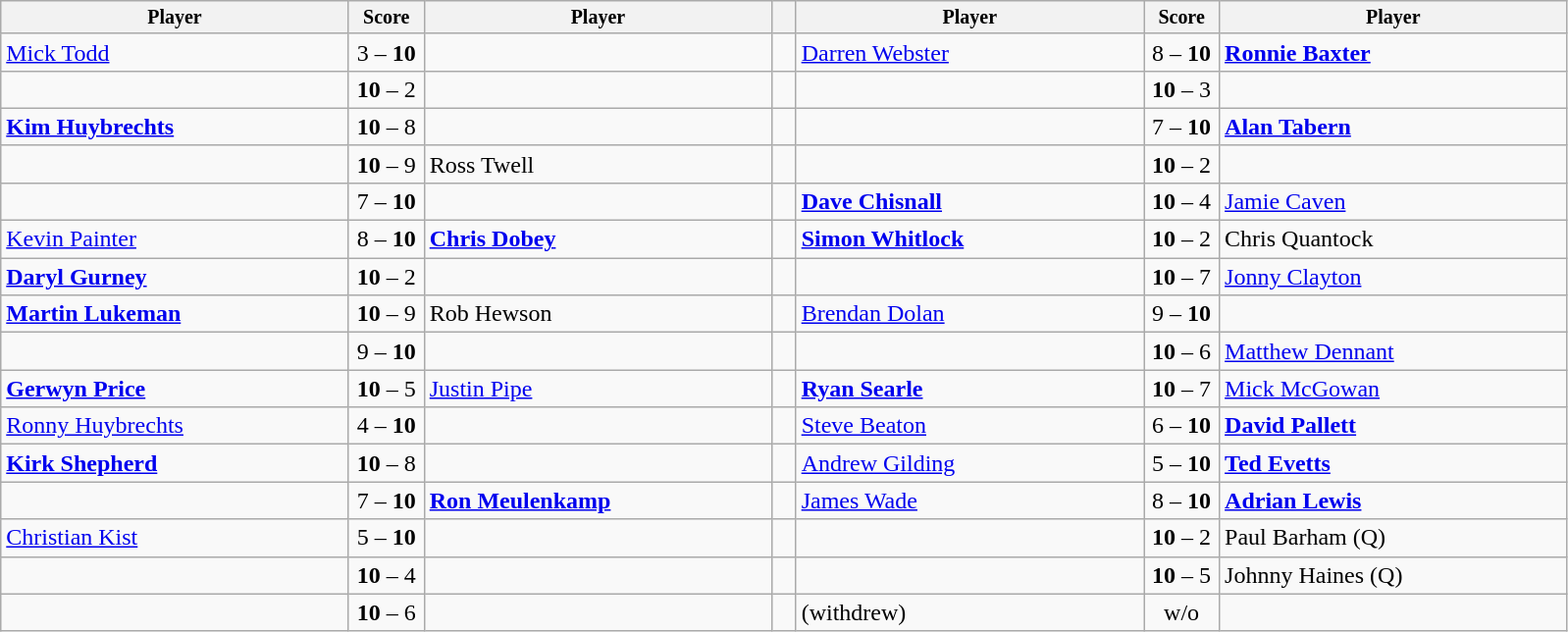<table class="wikitable">
<tr style="font-size:10pt;font-weight:bold">
<th width=230>Player</th>
<th width=45>Score</th>
<th width=230>Player</th>
<th width=10></th>
<th width=230>Player</th>
<th width=45>Score</th>
<th width=230>Player</th>
</tr>
<tr>
<td> <a href='#'>Mick Todd</a></td>
<td align=center>3 – <strong>10</strong></td>
<td></td>
<td></td>
<td> <a href='#'>Darren Webster</a></td>
<td align=center>8 – <strong>10</strong></td>
<td> <strong><a href='#'>Ronnie Baxter</a></strong></td>
</tr>
<tr>
<td></td>
<td align=center><strong>10</strong> – 2</td>
<td></td>
<td></td>
<td></td>
<td align=center><strong>10</strong> – 3</td>
<td></td>
</tr>
<tr>
<td> <strong><a href='#'>Kim Huybrechts</a></strong></td>
<td align=center><strong>10</strong> – 8</td>
<td></td>
<td></td>
<td></td>
<td align=center>7 – <strong>10</strong></td>
<td> <strong><a href='#'>Alan Tabern</a></strong></td>
</tr>
<tr>
<td></td>
<td align=center><strong>10</strong> – 9</td>
<td> Ross Twell</td>
<td></td>
<td></td>
<td align=center><strong>10</strong> – 2</td>
<td></td>
</tr>
<tr>
<td></td>
<td align=center>7 – <strong>10</strong></td>
<td></td>
<td></td>
<td> <strong><a href='#'>Dave Chisnall</a></strong></td>
<td align=center><strong>10</strong> – 4</td>
<td> <a href='#'>Jamie Caven</a></td>
</tr>
<tr>
<td> <a href='#'>Kevin Painter</a></td>
<td align=center>8 – <strong>10</strong></td>
<td> <strong><a href='#'>Chris Dobey</a></strong></td>
<td></td>
<td> <strong><a href='#'>Simon Whitlock</a></strong></td>
<td align=center><strong>10</strong> – 2</td>
<td> Chris Quantock</td>
</tr>
<tr>
<td> <strong><a href='#'>Daryl Gurney</a></strong></td>
<td align=center><strong>10</strong> – 2</td>
<td></td>
<td></td>
<td></td>
<td align=center><strong>10</strong> – 7</td>
<td> <a href='#'>Jonny Clayton</a></td>
</tr>
<tr>
<td> <strong><a href='#'>Martin Lukeman</a></strong></td>
<td align=center><strong>10</strong> – 9</td>
<td> Rob Hewson</td>
<td></td>
<td> <a href='#'>Brendan Dolan</a></td>
<td align=center>9 – <strong>10</strong></td>
<td></td>
</tr>
<tr>
<td></td>
<td align=center>9 – <strong>10</strong></td>
<td></td>
<td></td>
<td></td>
<td align=center><strong>10</strong> – 6</td>
<td> <a href='#'>Matthew Dennant</a></td>
</tr>
<tr>
<td> <strong><a href='#'>Gerwyn Price</a></strong></td>
<td align=center><strong>10</strong> – 5</td>
<td> <a href='#'>Justin Pipe</a></td>
<td></td>
<td> <strong><a href='#'>Ryan Searle</a></strong></td>
<td align=center><strong>10</strong> – 7</td>
<td> <a href='#'>Mick McGowan</a></td>
</tr>
<tr>
<td> <a href='#'>Ronny Huybrechts</a></td>
<td align=center>4 – <strong>10</strong></td>
<td></td>
<td></td>
<td> <a href='#'>Steve Beaton</a></td>
<td align=center>6 – <strong>10</strong></td>
<td> <strong><a href='#'>David Pallett</a></strong></td>
</tr>
<tr>
<td> <strong><a href='#'>Kirk Shepherd</a></strong></td>
<td align=center><strong>10</strong> – 8</td>
<td></td>
<td></td>
<td> <a href='#'>Andrew Gilding</a></td>
<td align=center>5 – <strong>10</strong></td>
<td> <strong><a href='#'>Ted Evetts</a></strong></td>
</tr>
<tr>
<td></td>
<td align=center>7 – <strong>10</strong></td>
<td> <strong><a href='#'>Ron Meulenkamp</a></strong></td>
<td></td>
<td> <a href='#'>James Wade</a></td>
<td align=center>8 – <strong>10</strong></td>
<td> <strong><a href='#'>Adrian Lewis</a></strong></td>
</tr>
<tr>
<td> <a href='#'>Christian Kist</a></td>
<td align=center>5 – <strong>10</strong></td>
<td></td>
<td></td>
<td></td>
<td align=center><strong>10</strong> – 2</td>
<td> Paul Barham (Q)</td>
</tr>
<tr>
<td></td>
<td align=center><strong>10</strong> – 4</td>
<td></td>
<td></td>
<td></td>
<td align=center><strong>10</strong> – 5</td>
<td> Johnny Haines (Q)</td>
</tr>
<tr>
<td></td>
<td align=center><strong>10</strong> – 6</td>
<td></td>
<td></td>
<td> (withdrew)</td>
<td align=center>w/o</td>
<td></td>
</tr>
</table>
